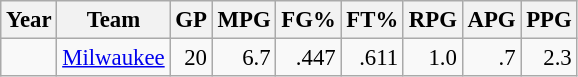<table class="wikitable sortable" style="font-size:95%; text-align:right;">
<tr>
<th>Year</th>
<th>Team</th>
<th>GP</th>
<th>MPG</th>
<th>FG%</th>
<th>FT%</th>
<th>RPG</th>
<th>APG</th>
<th>PPG</th>
</tr>
<tr>
<td style="text-align:left;"></td>
<td style="text-align:left;"><a href='#'>Milwaukee</a></td>
<td>20</td>
<td>6.7</td>
<td>.447</td>
<td>.611</td>
<td>1.0</td>
<td>.7</td>
<td>2.3</td>
</tr>
</table>
